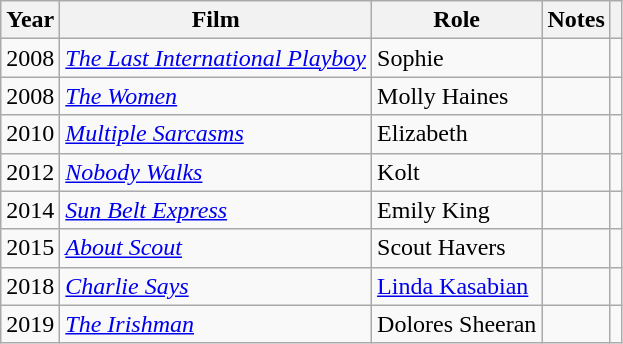<table class="wikitable sortable">
<tr>
<th>Year</th>
<th>Film</th>
<th>Role</th>
<th class="unsortable">Notes</th>
<th></th>
</tr>
<tr>
<td>2008</td>
<td><em><a href='#'>The Last International Playboy</a></em></td>
<td>Sophie</td>
<td></td>
<td></td>
</tr>
<tr>
<td>2008</td>
<td><em><a href='#'>The Women</a></em></td>
<td>Molly Haines</td>
<td></td>
<td></td>
</tr>
<tr>
<td>2010</td>
<td><em><a href='#'>Multiple Sarcasms</a></em></td>
<td>Elizabeth</td>
<td></td>
<td></td>
</tr>
<tr>
<td>2012</td>
<td><em><a href='#'>Nobody Walks</a></em></td>
<td>Kolt</td>
<td></td>
<td></td>
</tr>
<tr>
<td>2014</td>
<td><em><a href='#'>Sun Belt Express</a></em></td>
<td>Emily King</td>
<td></td>
<td></td>
</tr>
<tr>
<td>2015</td>
<td><em><a href='#'>About Scout</a></em></td>
<td>Scout Havers</td>
<td></td>
<td></td>
</tr>
<tr>
<td>2018</td>
<td><em><a href='#'>Charlie Says</a></em></td>
<td><a href='#'>Linda Kasabian</a></td>
<td></td>
<td></td>
</tr>
<tr>
<td>2019</td>
<td><em><a href='#'>The Irishman</a></em></td>
<td>Dolores Sheeran</td>
<td></td>
<td></td>
</tr>
</table>
